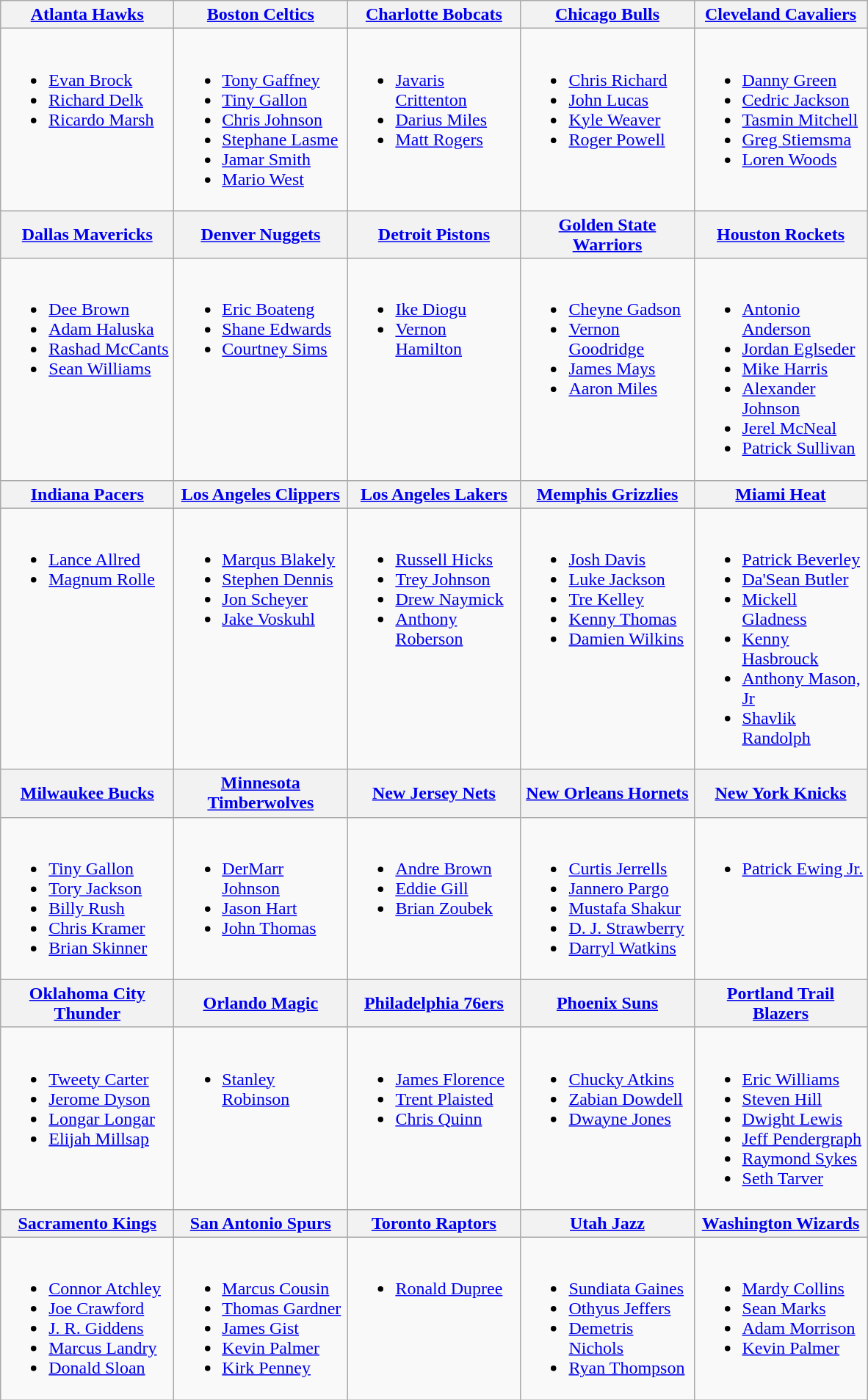<table class="wikitable">
<tr>
<th style="width:150px"><a href='#'>Atlanta Hawks</a></th>
<th style="width:150px"><a href='#'>Boston Celtics</a></th>
<th style="width:150px"><a href='#'>Charlotte Bobcats</a></th>
<th style="width:150px"><a href='#'>Chicago Bulls</a></th>
<th style="width:150px"><a href='#'>Cleveland Cavaliers</a></th>
</tr>
<tr>
<td valign=top><br><ul><li><a href='#'>Evan Brock</a></li><li><a href='#'>Richard Delk</a></li><li><a href='#'>Ricardo Marsh</a></li></ul></td>
<td valign=top><br><ul><li><a href='#'>Tony Gaffney</a></li><li><a href='#'>Tiny Gallon</a></li><li><a href='#'>Chris Johnson</a></li><li><a href='#'>Stephane Lasme</a></li><li><a href='#'>Jamar Smith</a></li><li><a href='#'>Mario West</a></li></ul></td>
<td valign=top><br><ul><li><a href='#'>Javaris Crittenton</a></li><li><a href='#'>Darius Miles</a></li><li><a href='#'>Matt Rogers</a></li></ul></td>
<td valign=top><br><ul><li><a href='#'>Chris Richard</a></li><li><a href='#'>John Lucas</a></li><li><a href='#'>Kyle Weaver</a></li><li><a href='#'>Roger Powell</a></li></ul></td>
<td valign=top><br><ul><li><a href='#'>Danny Green</a></li><li><a href='#'>Cedric Jackson</a></li><li><a href='#'>Tasmin Mitchell</a></li><li><a href='#'>Greg Stiemsma</a></li><li><a href='#'>Loren Woods</a></li></ul></td>
</tr>
<tr>
<th style="width:150px"><a href='#'>Dallas Mavericks</a></th>
<th style="width:150px"><a href='#'>Denver Nuggets</a></th>
<th style="width:150px"><a href='#'>Detroit Pistons</a></th>
<th style="width:150px"><a href='#'>Golden State Warriors</a></th>
<th style="width:150px"><a href='#'>Houston Rockets</a></th>
</tr>
<tr>
<td valign=top><br><ul><li><a href='#'>Dee Brown</a></li><li><a href='#'>Adam Haluska</a></li><li><a href='#'>Rashad McCants</a></li><li><a href='#'>Sean Williams</a></li></ul></td>
<td valign=top><br><ul><li><a href='#'>Eric Boateng</a></li><li><a href='#'>Shane Edwards</a></li><li><a href='#'>Courtney Sims</a></li></ul></td>
<td valign=top><br><ul><li><a href='#'>Ike Diogu</a></li><li><a href='#'>Vernon Hamilton</a></li></ul></td>
<td valign=top><br><ul><li><a href='#'>Cheyne Gadson</a></li><li><a href='#'>Vernon Goodridge</a></li><li><a href='#'>James Mays</a></li><li><a href='#'>Aaron Miles</a></li></ul></td>
<td valign=top><br><ul><li><a href='#'>Antonio Anderson</a></li><li><a href='#'>Jordan Eglseder</a></li><li><a href='#'>Mike Harris</a></li><li><a href='#'>Alexander Johnson</a></li><li><a href='#'>Jerel McNeal</a></li><li><a href='#'>Patrick Sullivan</a></li></ul></td>
</tr>
<tr>
<th style="width:150px"><a href='#'>Indiana Pacers</a></th>
<th style="width:150px"><a href='#'>Los Angeles Clippers</a></th>
<th style="width:150px"><a href='#'>Los Angeles Lakers</a></th>
<th style="width:150px"><a href='#'>Memphis Grizzlies</a></th>
<th style="width:150px"><a href='#'>Miami Heat</a></th>
</tr>
<tr>
<td valign=top><br><ul><li><a href='#'>Lance Allred</a></li><li><a href='#'>Magnum Rolle</a></li></ul></td>
<td valign=top><br><ul><li><a href='#'>Marqus Blakely</a></li><li><a href='#'>Stephen Dennis</a></li><li><a href='#'>Jon Scheyer</a></li><li><a href='#'>Jake Voskuhl</a></li></ul></td>
<td valign=top><br><ul><li><a href='#'>Russell Hicks</a></li><li><a href='#'>Trey Johnson</a></li><li><a href='#'>Drew Naymick</a></li><li><a href='#'>Anthony Roberson</a></li></ul></td>
<td valign=top><br><ul><li><a href='#'>Josh Davis</a></li><li><a href='#'>Luke Jackson</a></li><li><a href='#'>Tre Kelley</a></li><li><a href='#'>Kenny Thomas</a></li><li><a href='#'>Damien Wilkins</a></li></ul></td>
<td valign=top><br><ul><li><a href='#'>Patrick Beverley</a></li><li><a href='#'>Da'Sean Butler</a></li><li><a href='#'>Mickell Gladness</a></li><li><a href='#'>Kenny Hasbrouck</a></li><li><a href='#'>Anthony Mason, Jr</a></li><li><a href='#'>Shavlik Randolph</a></li></ul></td>
</tr>
<tr>
<th style="width:150px"><a href='#'>Milwaukee Bucks</a></th>
<th style="width:150px"><a href='#'>Minnesota Timberwolves</a></th>
<th style="width:150px"><a href='#'>New Jersey Nets</a></th>
<th style="width:150px"><a href='#'>New Orleans Hornets</a></th>
<th style="width:120px"><a href='#'>New York Knicks</a></th>
</tr>
<tr>
<td valign=top><br><ul><li><a href='#'>Tiny Gallon</a></li><li><a href='#'>Tory Jackson</a></li><li><a href='#'>Billy Rush</a></li><li><a href='#'>Chris Kramer</a></li><li><a href='#'>Brian Skinner</a></li></ul></td>
<td valign=top><br><ul><li><a href='#'>DerMarr Johnson</a></li><li><a href='#'>Jason Hart</a></li><li><a href='#'>John Thomas</a></li></ul></td>
<td valign=top><br><ul><li><a href='#'>Andre Brown</a></li><li><a href='#'>Eddie Gill</a></li><li><a href='#'>Brian Zoubek</a></li></ul></td>
<td valign=top><br><ul><li><a href='#'>Curtis Jerrells</a></li><li><a href='#'>Jannero Pargo</a></li><li><a href='#'>Mustafa Shakur</a></li><li><a href='#'>D. J. Strawberry</a></li><li><a href='#'>Darryl Watkins</a></li></ul></td>
<td valign=top><br><ul><li><a href='#'>Patrick Ewing Jr.</a></li></ul></td>
</tr>
<tr>
<th style="width:150px"><a href='#'>Oklahoma City Thunder</a></th>
<th style="width:150px"><a href='#'>Orlando Magic</a></th>
<th style="width:150px"><a href='#'>Philadelphia 76ers</a></th>
<th style="width:150px"><a href='#'>Phoenix Suns</a></th>
<th style="width:150px"><a href='#'>Portland Trail Blazers</a></th>
</tr>
<tr>
<td valign=top><br><ul><li><a href='#'>Tweety Carter</a></li><li><a href='#'>Jerome Dyson</a></li><li><a href='#'>Longar Longar</a></li><li><a href='#'>Elijah Millsap</a></li></ul></td>
<td valign=top><br><ul><li><a href='#'>Stanley Robinson</a></li></ul></td>
<td valign=top><br><ul><li><a href='#'>James Florence</a></li><li><a href='#'>Trent Plaisted</a></li><li><a href='#'>Chris Quinn</a></li></ul></td>
<td valign=top><br><ul><li><a href='#'>Chucky Atkins</a></li><li><a href='#'>Zabian Dowdell</a></li><li><a href='#'>Dwayne Jones</a></li></ul></td>
<td valign=top><br><ul><li><a href='#'>Eric Williams</a></li><li><a href='#'>Steven Hill</a></li><li><a href='#'>Dwight Lewis</a></li><li><a href='#'>Jeff Pendergraph</a></li><li><a href='#'>Raymond Sykes</a></li><li><a href='#'>Seth Tarver</a></li></ul></td>
</tr>
<tr>
<th style="width:150px"><a href='#'>Sacramento Kings</a></th>
<th style="width:150px"><a href='#'>San Antonio Spurs</a></th>
<th style="width:150px"><a href='#'>Toronto Raptors</a></th>
<th style="width:150px"><a href='#'>Utah Jazz</a></th>
<th style="width:150px"><a href='#'>Washington Wizards</a></th>
</tr>
<tr>
<td valign=top><br><ul><li><a href='#'>Connor Atchley</a></li><li><a href='#'>Joe Crawford</a></li><li><a href='#'>J. R. Giddens</a></li><li><a href='#'>Marcus Landry</a></li><li><a href='#'>Donald Sloan</a></li></ul></td>
<td valign=top><br><ul><li><a href='#'>Marcus Cousin</a></li><li><a href='#'>Thomas Gardner</a></li><li><a href='#'>James Gist</a></li><li><a href='#'>Kevin Palmer</a></li><li><a href='#'>Kirk Penney</a></li></ul></td>
<td valign=top><br><ul><li><a href='#'>Ronald Dupree</a></li></ul></td>
<td valign=top><br><ul><li><a href='#'>Sundiata Gaines</a></li><li><a href='#'>Othyus Jeffers</a></li><li><a href='#'>Demetris Nichols</a></li><li><a href='#'>Ryan Thompson</a></li></ul></td>
<td valign=top><br><ul><li><a href='#'>Mardy Collins</a></li><li><a href='#'>Sean Marks</a></li><li><a href='#'>Adam Morrison</a></li><li><a href='#'>Kevin Palmer</a></li></ul></td>
</tr>
</table>
